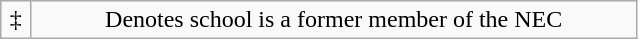<table class="wikitable" style="text-align:center;width:425px;">
<tr>
<td>‡</td>
<td>Denotes school is a former member of the NEC</td>
</tr>
</table>
